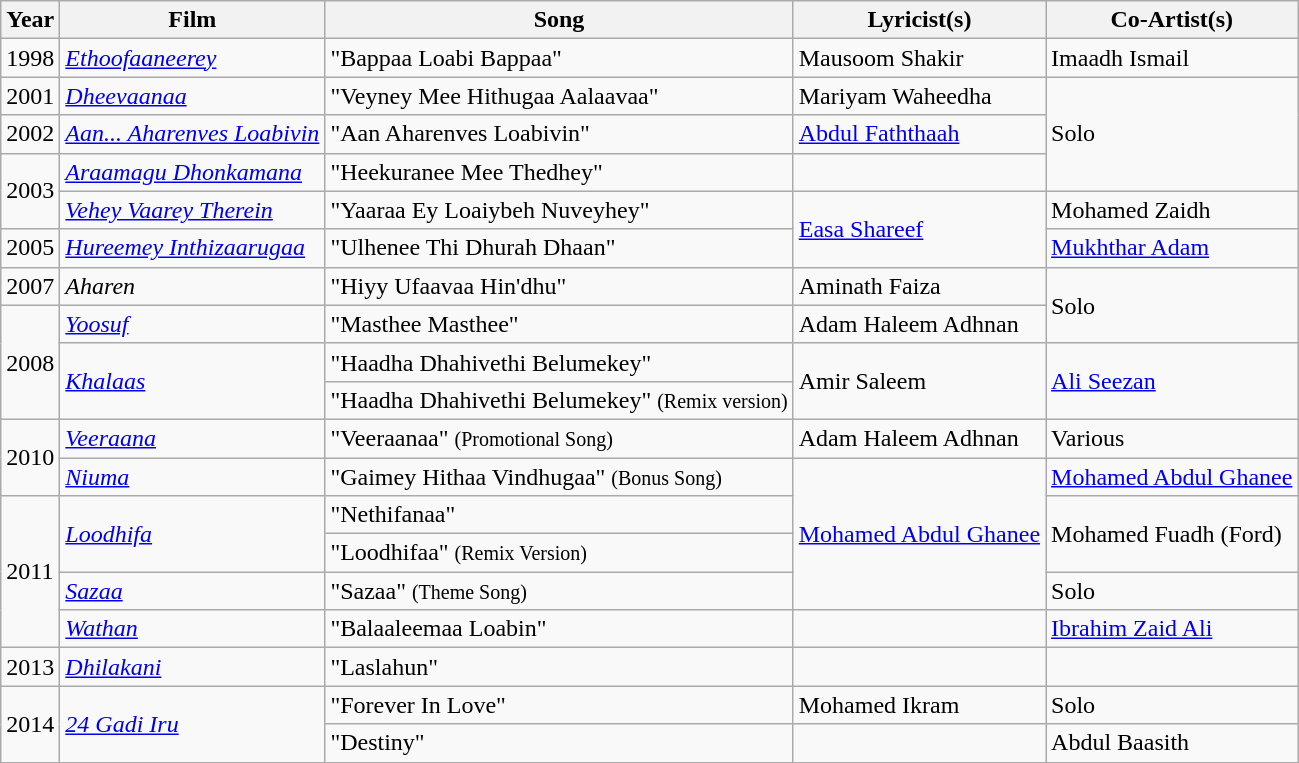<table class="wikitable">
<tr>
<th>Year</th>
<th>Film</th>
<th>Song</th>
<th>Lyricist(s)</th>
<th>Co-Artist(s)</th>
</tr>
<tr>
<td>1998</td>
<td><em><a href='#'>Ethoofaaneerey</a></em></td>
<td>"Bappaa Loabi Bappaa"</td>
<td>Mausoom Shakir</td>
<td>Imaadh Ismail</td>
</tr>
<tr>
<td>2001</td>
<td><em><a href='#'>Dheevaanaa</a></em></td>
<td>"Veyney Mee Hithugaa Aalaavaa"</td>
<td>Mariyam Waheedha</td>
<td rowspan="3">Solo</td>
</tr>
<tr>
<td>2002</td>
<td><em><a href='#'>Aan... Aharenves Loabivin</a></em></td>
<td>"Aan Aharenves Loabivin"</td>
<td><a href='#'>Abdul Faththaah</a></td>
</tr>
<tr>
<td rowspan="2">2003</td>
<td><em><a href='#'>Araamagu Dhonkamana</a></em></td>
<td>"Heekuranee Mee Thedhey"</td>
<td></td>
</tr>
<tr>
<td><em><a href='#'>Vehey Vaarey Therein</a></em></td>
<td>"Yaaraa Ey Loaiybeh Nuveyhey"</td>
<td rowspan="2"><a href='#'>Easa Shareef</a></td>
<td>Mohamed Zaidh</td>
</tr>
<tr>
<td>2005</td>
<td><em><a href='#'>Hureemey Inthizaarugaa</a></em></td>
<td>"Ulhenee Thi Dhurah Dhaan"</td>
<td><a href='#'>Mukhthar Adam</a></td>
</tr>
<tr>
<td>2007</td>
<td><em>Aharen</em></td>
<td>"Hiyy Ufaavaa Hin'dhu"</td>
<td>Aminath Faiza</td>
<td rowspan="2">Solo</td>
</tr>
<tr>
<td rowspan="3">2008</td>
<td><em><a href='#'>Yoosuf</a></em></td>
<td>"Masthee Masthee"</td>
<td>Adam Haleem Adhnan</td>
</tr>
<tr>
<td rowspan="2"><em><a href='#'>Khalaas</a></em></td>
<td>"Haadha Dhahivethi Belumekey"</td>
<td rowspan="2">Amir Saleem</td>
<td rowspan="2"><a href='#'>Ali Seezan</a></td>
</tr>
<tr>
<td>"Haadha Dhahivethi Belumekey" <small>(Remix version)</small></td>
</tr>
<tr>
<td rowspan="2">2010</td>
<td><em><a href='#'>Veeraana</a></em></td>
<td>"Veeraanaa" <small>(Promotional Song)</small></td>
<td>Adam Haleem Adhnan</td>
<td>Various</td>
</tr>
<tr>
<td><em><a href='#'>Niuma</a></em></td>
<td>"Gaimey Hithaa Vindhugaa" <small>(Bonus Song)</small></td>
<td rowspan="4"><a href='#'>Mohamed Abdul Ghanee</a></td>
<td><a href='#'>Mohamed Abdul Ghanee</a></td>
</tr>
<tr>
<td rowspan="4">2011</td>
<td rowspan="2"><em><a href='#'>Loodhifa</a></em></td>
<td>"Nethifanaa"</td>
<td rowspan="2">Mohamed Fuadh (Ford)</td>
</tr>
<tr>
<td>"Loodhifaa" <small>(Remix Version)</small></td>
</tr>
<tr>
<td><a href='#'><em>Sazaa</em></a></td>
<td>"Sazaa" <small>(Theme Song)</small></td>
<td>Solo</td>
</tr>
<tr>
<td><a href='#'><em>Wathan</em></a></td>
<td>"Balaaleemaa Loabin"</td>
<td></td>
<td><a href='#'>Ibrahim Zaid Ali</a></td>
</tr>
<tr>
<td>2013</td>
<td><em><a href='#'>Dhilakani</a></em></td>
<td>"Laslahun"</td>
<td></td>
<td></td>
</tr>
<tr>
<td rowspan="2">2014</td>
<td rowspan="2"><em><a href='#'>24 Gadi Iru</a></em></td>
<td>"Forever In Love"</td>
<td>Mohamed Ikram</td>
<td>Solo</td>
</tr>
<tr>
<td>"Destiny"</td>
<td></td>
<td>Abdul Baasith</td>
</tr>
</table>
